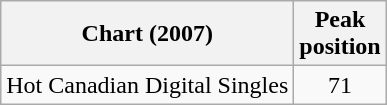<table class="wikitable">
<tr>
<th>Chart (2007)</th>
<th>Peak<br>position</th>
</tr>
<tr>
<td>Hot Canadian Digital Singles</td>
<td align="center">71</td>
</tr>
</table>
